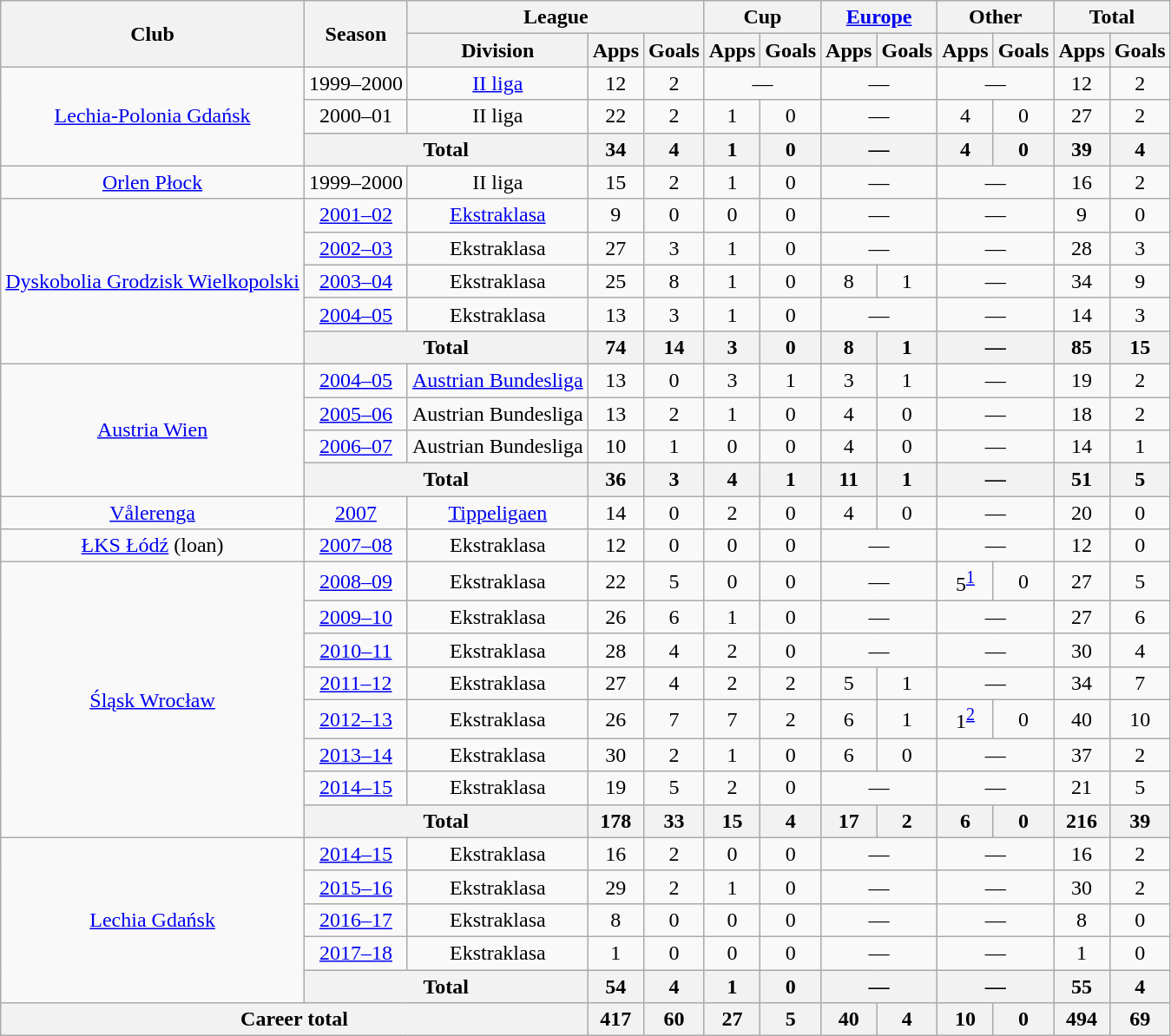<table class=wikitable style="text-align: center">
<tr>
<th rowspan=2>Club</th>
<th rowspan=2>Season</th>
<th colspan=3>League</th>
<th colspan=2>Cup</th>
<th colspan=2><a href='#'>Europe</a></th>
<th colspan=2>Other</th>
<th colspan=2>Total</th>
</tr>
<tr>
<th>Division</th>
<th>Apps</th>
<th>Goals</th>
<th>Apps</th>
<th>Goals</th>
<th>Apps</th>
<th>Goals</th>
<th>Apps</th>
<th>Goals</th>
<th>Apps</th>
<th>Goals</th>
</tr>
<tr>
<td rowspan="3"><a href='#'>Lechia-Polonia Gdańsk</a></td>
<td>1999–2000</td>
<td><a href='#'>II liga</a></td>
<td>12</td>
<td>2</td>
<td colspan="2">—</td>
<td colspan="2">—</td>
<td colspan="2">—</td>
<td>12</td>
<td>2</td>
</tr>
<tr>
<td>2000–01</td>
<td>II liga</td>
<td>22</td>
<td>2</td>
<td>1</td>
<td>0</td>
<td colspan="2">—</td>
<td>4</td>
<td>0</td>
<td>27</td>
<td>2</td>
</tr>
<tr>
<th colspan="2">Total</th>
<th>34</th>
<th>4</th>
<th>1</th>
<th>0</th>
<th colspan="2">—</th>
<th>4</th>
<th>0</th>
<th>39</th>
<th>4</th>
</tr>
<tr>
<td rowspan="1"><a href='#'>Orlen Płock</a></td>
<td>1999–2000</td>
<td>II liga</td>
<td>15</td>
<td>2</td>
<td>1</td>
<td>0</td>
<td colspan="2">—</td>
<td colspan="2">—</td>
<td>16</td>
<td>2</td>
</tr>
<tr>
<td rowspan="5"><a href='#'>Dyskobolia Grodzisk Wielkopolski</a></td>
<td><a href='#'>2001–02</a></td>
<td><a href='#'>Ekstraklasa</a></td>
<td>9</td>
<td>0</td>
<td>0</td>
<td>0</td>
<td colspan="2">—</td>
<td colspan="2">—</td>
<td>9</td>
<td>0</td>
</tr>
<tr>
<td><a href='#'>2002–03</a></td>
<td>Ekstraklasa</td>
<td>27</td>
<td>3</td>
<td>1</td>
<td>0</td>
<td colspan="2">—</td>
<td colspan="2">—</td>
<td>28</td>
<td>3</td>
</tr>
<tr>
<td><a href='#'>2003–04</a></td>
<td>Ekstraklasa</td>
<td>25</td>
<td>8</td>
<td>1</td>
<td>0</td>
<td>8</td>
<td>1</td>
<td colspan="2">—</td>
<td>34</td>
<td>9</td>
</tr>
<tr>
<td><a href='#'>2004–05</a></td>
<td>Ekstraklasa</td>
<td>13</td>
<td>3</td>
<td>1</td>
<td>0</td>
<td colspan="2">—</td>
<td colspan="2">—</td>
<td>14</td>
<td>3</td>
</tr>
<tr>
<th colspan="2">Total</th>
<th>74</th>
<th>14</th>
<th>3</th>
<th>0</th>
<th>8</th>
<th>1</th>
<th colspan="2">—</th>
<th>85</th>
<th>15</th>
</tr>
<tr>
<td rowspan="4"><a href='#'>Austria Wien</a></td>
<td><a href='#'>2004–05</a></td>
<td><a href='#'>Austrian Bundesliga</a></td>
<td>13</td>
<td>0</td>
<td>3</td>
<td>1</td>
<td>3</td>
<td>1</td>
<td colspan="2">—</td>
<td>19</td>
<td>2</td>
</tr>
<tr>
<td><a href='#'>2005–06</a></td>
<td>Austrian Bundesliga</td>
<td>13</td>
<td>2</td>
<td>1</td>
<td>0</td>
<td>4</td>
<td>0</td>
<td colspan="2">—</td>
<td>18</td>
<td>2</td>
</tr>
<tr>
<td><a href='#'>2006–07</a></td>
<td>Austrian Bundesliga</td>
<td>10</td>
<td>1</td>
<td>0</td>
<td>0</td>
<td>4</td>
<td>0</td>
<td colspan="2">—</td>
<td>14</td>
<td>1</td>
</tr>
<tr>
<th colspan="2">Total</th>
<th>36</th>
<th>3</th>
<th>4</th>
<th>1</th>
<th>11</th>
<th>1</th>
<th colspan="2">—</th>
<th>51</th>
<th>5</th>
</tr>
<tr>
<td rowspan="1"><a href='#'>Vålerenga</a></td>
<td><a href='#'>2007</a></td>
<td><a href='#'>Tippeligaen</a></td>
<td>14</td>
<td>0</td>
<td>2</td>
<td>0</td>
<td>4</td>
<td>0</td>
<td colspan="2">—</td>
<td>20</td>
<td>0</td>
</tr>
<tr>
<td rowspan="1"><a href='#'>ŁKS Łódź</a> (loan)</td>
<td><a href='#'>2007–08</a></td>
<td>Ekstraklasa</td>
<td>12</td>
<td>0</td>
<td>0</td>
<td>0</td>
<td colspan="2">—</td>
<td colspan="2">—</td>
<td>12</td>
<td>0</td>
</tr>
<tr>
<td rowspan="8"><a href='#'>Śląsk Wrocław</a></td>
<td><a href='#'>2008–09</a></td>
<td>Ekstraklasa</td>
<td>22</td>
<td>5</td>
<td>0</td>
<td>0</td>
<td colspan="2">—</td>
<td>5<sup><a href='#'>1</a></sup></td>
<td>0</td>
<td>27</td>
<td>5</td>
</tr>
<tr>
<td><a href='#'>2009–10</a></td>
<td>Ekstraklasa</td>
<td>26</td>
<td>6</td>
<td>1</td>
<td>0</td>
<td colspan="2">—</td>
<td colspan="2">—</td>
<td>27</td>
<td>6</td>
</tr>
<tr>
<td><a href='#'>2010–11</a></td>
<td>Ekstraklasa</td>
<td>28</td>
<td>4</td>
<td>2</td>
<td>0</td>
<td colspan="2">—</td>
<td colspan="2">—</td>
<td>30</td>
<td>4</td>
</tr>
<tr>
<td><a href='#'>2011–12</a></td>
<td>Ekstraklasa</td>
<td>27</td>
<td>4</td>
<td>2</td>
<td>2</td>
<td>5</td>
<td>1</td>
<td colspan="2">—</td>
<td>34</td>
<td>7</td>
</tr>
<tr>
<td><a href='#'>2012–13</a></td>
<td>Ekstraklasa</td>
<td>26</td>
<td>7</td>
<td>7</td>
<td>2</td>
<td>6</td>
<td>1</td>
<td>1<sup><a href='#'>2</a></sup></td>
<td>0</td>
<td>40</td>
<td>10</td>
</tr>
<tr>
<td><a href='#'>2013–14</a></td>
<td>Ekstraklasa</td>
<td>30</td>
<td>2</td>
<td>1</td>
<td>0</td>
<td>6</td>
<td>0</td>
<td colspan="2">—</td>
<td>37</td>
<td>2</td>
</tr>
<tr>
<td><a href='#'>2014–15</a></td>
<td>Ekstraklasa</td>
<td>19</td>
<td>5</td>
<td>2</td>
<td>0</td>
<td colspan="2">—</td>
<td colspan="2">—</td>
<td>21</td>
<td>5</td>
</tr>
<tr>
<th colspan="2">Total</th>
<th>178</th>
<th>33</th>
<th>15</th>
<th>4</th>
<th>17</th>
<th>2</th>
<th>6</th>
<th>0</th>
<th>216</th>
<th>39</th>
</tr>
<tr>
<td rowspan="5"><a href='#'>Lechia Gdańsk</a></td>
<td><a href='#'>2014–15</a></td>
<td>Ekstraklasa</td>
<td>16</td>
<td>2</td>
<td>0</td>
<td>0</td>
<td colspan="2">—</td>
<td colspan="2">—</td>
<td>16</td>
<td>2</td>
</tr>
<tr>
<td><a href='#'>2015–16</a></td>
<td>Ekstraklasa</td>
<td>29</td>
<td>2</td>
<td>1</td>
<td>0</td>
<td colspan="2">—</td>
<td colspan="2">—</td>
<td>30</td>
<td>2</td>
</tr>
<tr>
<td><a href='#'>2016–17</a></td>
<td>Ekstraklasa</td>
<td>8</td>
<td>0</td>
<td>0</td>
<td>0</td>
<td colspan="2">—</td>
<td colspan="2">—</td>
<td>8</td>
<td>0</td>
</tr>
<tr>
<td><a href='#'>2017–18</a></td>
<td>Ekstraklasa</td>
<td>1</td>
<td>0</td>
<td>0</td>
<td>0</td>
<td colspan="2">—</td>
<td colspan="2">—</td>
<td>1</td>
<td>0</td>
</tr>
<tr>
<th colspan="2">Total</th>
<th>54</th>
<th>4</th>
<th>1</th>
<th>0</th>
<th colspan="2">—</th>
<th colspan="2">—</th>
<th>55</th>
<th>4</th>
</tr>
<tr>
<th colspan="3">Career total</th>
<th>417</th>
<th>60</th>
<th>27</th>
<th>5</th>
<th>40</th>
<th>4</th>
<th>10</th>
<th>0</th>
<th>494</th>
<th>69</th>
</tr>
</table>
